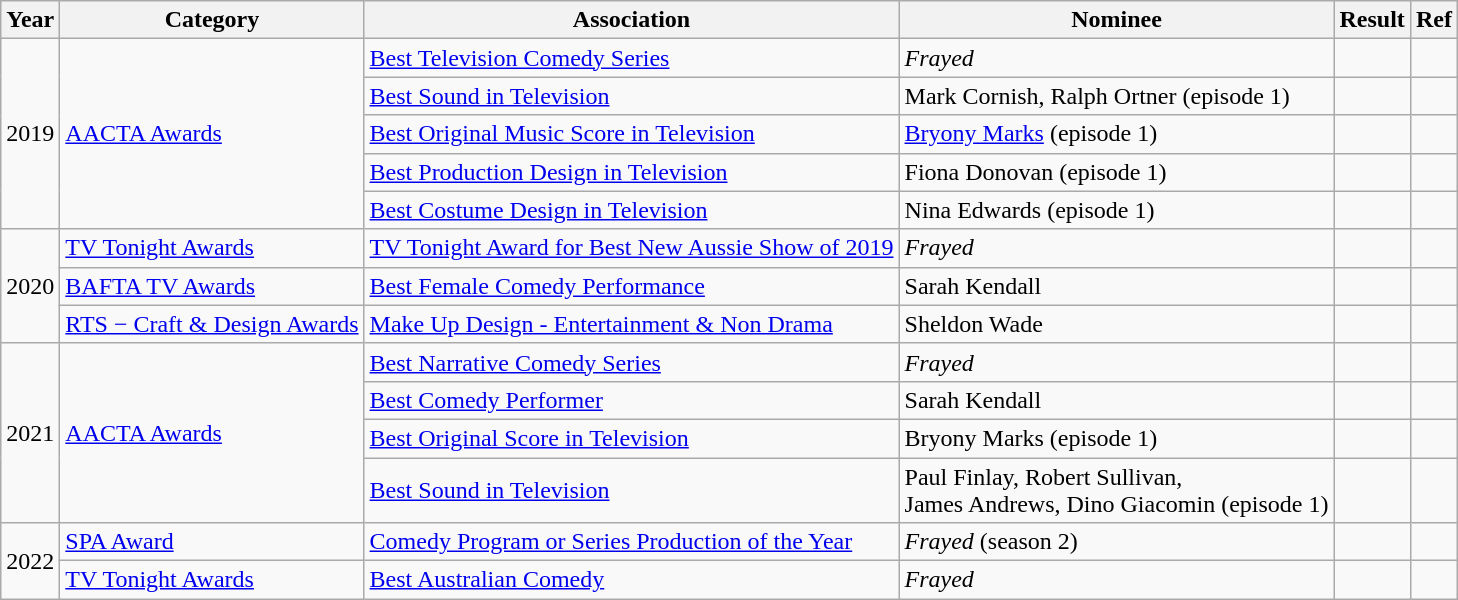<table class="wikitable">
<tr>
<th>Year</th>
<th>Category</th>
<th>Association</th>
<th>Nominee</th>
<th>Result</th>
<th>Ref</th>
</tr>
<tr>
<td rowspan="5">2019</td>
<td rowspan="5"><a href='#'>AACTA Awards</a></td>
<td><a href='#'>Best Television Comedy Series</a></td>
<td><em>Frayed</em></td>
<td></td>
<td></td>
</tr>
<tr>
<td><a href='#'>Best Sound in Television</a></td>
<td>Mark Cornish, Ralph Ortner (episode 1)</td>
<td></td>
<td></td>
</tr>
<tr>
<td><a href='#'>Best Original Music Score in Television</a></td>
<td><a href='#'>Bryony Marks</a> (episode 1)</td>
<td></td>
<td></td>
</tr>
<tr>
<td><a href='#'>Best Production Design in Television</a></td>
<td>Fiona Donovan (episode 1)</td>
<td></td>
<td></td>
</tr>
<tr>
<td><a href='#'>Best Costume Design in Television</a></td>
<td>Nina Edwards (episode 1)</td>
<td></td>
<td></td>
</tr>
<tr>
<td rowspan="3">2020</td>
<td><a href='#'>TV Tonight Awards</a></td>
<td><a href='#'>TV Tonight Award for Best New Aussie Show of 2019</a></td>
<td><em>Frayed</em></td>
<td></td>
<td></td>
</tr>
<tr>
<td><a href='#'>BAFTA TV Awards</a></td>
<td><a href='#'>Best Female Comedy Performance</a></td>
<td>Sarah Kendall</td>
<td></td>
<td></td>
</tr>
<tr>
<td><a href='#'>RTS − Craft & Design Awards</a></td>
<td><a href='#'>Make Up Design - Entertainment & Non Drama</a></td>
<td>Sheldon Wade</td>
<td></td>
<td></td>
</tr>
<tr>
<td rowspan="4">2021</td>
<td rowspan="4"><a href='#'>AACTA Awards</a></td>
<td><a href='#'>Best Narrative Comedy Series</a></td>
<td><em>Frayed</em></td>
<td></td>
<td></td>
</tr>
<tr>
<td><a href='#'>Best Comedy Performer</a></td>
<td>Sarah Kendall</td>
<td></td>
<td></td>
</tr>
<tr>
<td><a href='#'>Best Original Score in Television</a></td>
<td>Bryony Marks (episode 1)</td>
<td></td>
<td></td>
</tr>
<tr>
<td><a href='#'>Best Sound in Television</a></td>
<td>Paul Finlay, Robert Sullivan,<br>James Andrews, Dino Giacomin (episode 1)</td>
<td></td>
<td></td>
</tr>
<tr>
<td rowspan="2">2022</td>
<td><a href='#'>SPA Award</a></td>
<td><a href='#'>Comedy Program or Series Production of the Year</a></td>
<td><em>Frayed</em> (season 2)</td>
<td></td>
<td></td>
</tr>
<tr>
<td><a href='#'>TV Tonight Awards</a></td>
<td><a href='#'>Best Australian Comedy</a></td>
<td><em>Frayed</em></td>
<td></td>
<td></td>
</tr>
</table>
